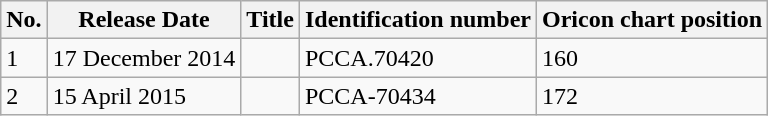<table class="wikitable">
<tr>
<th>No.</th>
<th>Release Date</th>
<th>Title</th>
<th>Identification number</th>
<th>Oricon chart position</th>
</tr>
<tr>
<td>1</td>
<td>17 December 2014</td>
<td></td>
<td>PCCA.70420</td>
<td>160</td>
</tr>
<tr>
<td>2</td>
<td>15 April 2015</td>
<td></td>
<td>PCCA-70434</td>
<td>172</td>
</tr>
</table>
